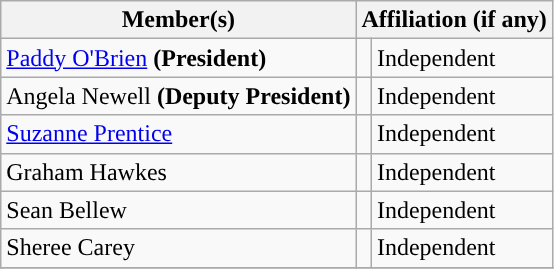<table class="wikitable">
<tr>
<th>Member(s)</th>
<th colspan="2">Affiliation (if any)</th>
</tr>
<tr>
<td><a href='#'>Paddy O'Brien</a> <strong>(President)</strong></td>
<td></td>
<td>Independent</td>
</tr>
<tr>
<td>Angela Newell <strong>(Deputy President)</strong></td>
<td></td>
<td>Independent</td>
</tr>
<tr>
<td><a href='#'>Suzanne Prentice</a></td>
<td></td>
<td>Independent</td>
</tr>
<tr>
<td>Graham Hawkes</td>
<td></td>
<td>Independent</td>
</tr>
<tr>
<td>Sean Bellew</td>
<td></td>
<td>Independent</td>
</tr>
<tr>
<td>Sheree Carey</td>
<td></td>
<td>Independent</td>
</tr>
<tr>
</tr>
</table>
